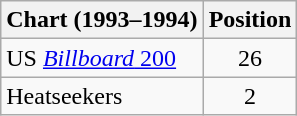<table class="wikitable">
<tr>
<th>Chart (1993–1994)</th>
<th>Position</th>
</tr>
<tr>
<td>US <a href='#'><em>Billboard</em> 200</a></td>
<td align="center">26</td>
</tr>
<tr>
<td>Heatseekers</td>
<td align="center">2</td>
</tr>
</table>
